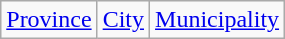<table class="wikitable">
<tr>
<td> <a href='#'>Province</a></td>
<td> <a href='#'>City</a></td>
<td> <a href='#'>Municipality</a></td>
</tr>
</table>
